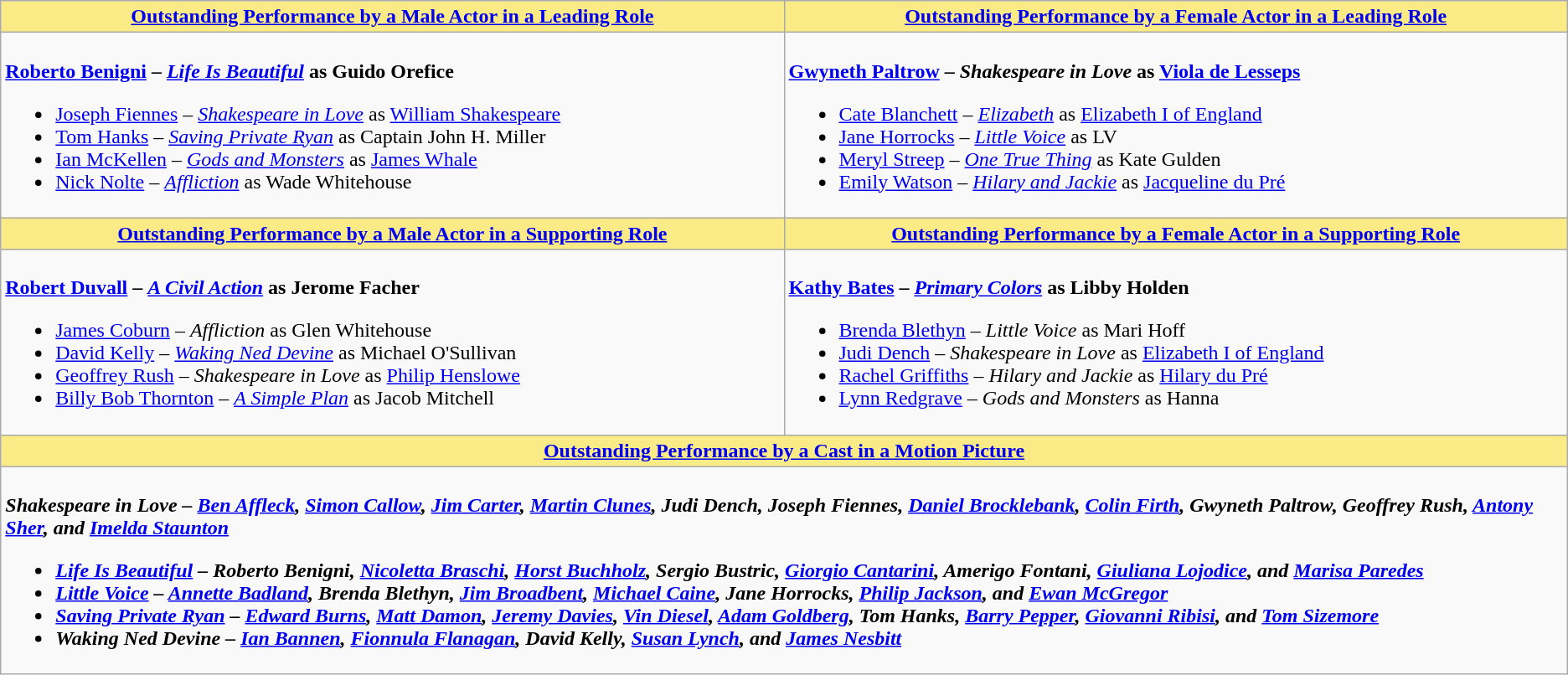<table class=wikitable style="width="100%">
<tr>
<th style="background:#FAEB86;" width="50%"><a href='#'>Outstanding Performance by a Male Actor in a Leading Role</a></th>
<th style="background:#FAEB86;" width="50%"><a href='#'>Outstanding Performance by a Female Actor in a Leading Role</a></th>
</tr>
<tr>
<td valign="top"><br><strong><a href='#'>Roberto Benigni</a> – <em><a href='#'>Life Is Beautiful</a></em> as Guido Orefice</strong><ul><li><a href='#'>Joseph Fiennes</a> – <em><a href='#'>Shakespeare in Love</a></em> as <a href='#'>William Shakespeare</a></li><li><a href='#'>Tom Hanks</a> – <em><a href='#'>Saving Private Ryan</a></em> as Captain John H. Miller</li><li><a href='#'>Ian McKellen</a> – <em><a href='#'>Gods and Monsters</a></em> as <a href='#'>James Whale</a></li><li><a href='#'>Nick Nolte</a> – <em><a href='#'>Affliction</a></em> as Wade Whitehouse</li></ul></td>
<td valign="top"><br><strong><a href='#'>Gwyneth Paltrow</a> – <em>Shakespeare in Love</em> as <a href='#'>Viola de Lesseps</a></strong><ul><li><a href='#'>Cate Blanchett</a> – <em><a href='#'>Elizabeth</a></em> as <a href='#'>Elizabeth I of England</a></li><li><a href='#'>Jane Horrocks</a> – <em><a href='#'>Little Voice</a></em> as LV</li><li><a href='#'>Meryl Streep</a> – <em><a href='#'>One True Thing</a></em> as Kate Gulden</li><li><a href='#'>Emily Watson</a> – <em><a href='#'>Hilary and Jackie</a></em> as <a href='#'>Jacqueline du Pré</a></li></ul></td>
</tr>
<tr>
<th style="background:#FAEB86;"><a href='#'>Outstanding Performance by a Male Actor in a Supporting Role</a></th>
<th style="background:#FAEB86;"><a href='#'>Outstanding Performance by a Female Actor in a Supporting Role</a></th>
</tr>
<tr>
<td valign="top"><br><strong><a href='#'>Robert Duvall</a> – <em><a href='#'>A Civil Action</a></em> as Jerome Facher</strong><ul><li><a href='#'>James Coburn</a> – <em>Affliction</em> as Glen Whitehouse</li><li><a href='#'>David Kelly</a> – <em><a href='#'>Waking Ned Devine</a></em> as Michael O'Sullivan</li><li><a href='#'>Geoffrey Rush</a> – <em>Shakespeare in Love</em> as <a href='#'>Philip Henslowe</a></li><li><a href='#'>Billy Bob Thornton</a> – <em><a href='#'>A Simple Plan</a></em> as Jacob Mitchell</li></ul></td>
<td valign="top"><br><strong><a href='#'>Kathy Bates</a> – <em><a href='#'>Primary Colors</a></em> as Libby Holden</strong><ul><li><a href='#'>Brenda Blethyn</a> – <em>Little Voice</em> as Mari Hoff</li><li><a href='#'>Judi Dench</a> – <em>Shakespeare in Love</em> as <a href='#'>Elizabeth I of England</a></li><li><a href='#'>Rachel Griffiths</a> – <em>Hilary and Jackie</em> as <a href='#'>Hilary du Pré</a></li><li><a href='#'>Lynn Redgrave</a> – <em>Gods and Monsters</em> as Hanna</li></ul></td>
</tr>
<tr>
<th colspan="2" style="background:#FAEB86;"><a href='#'>Outstanding Performance by a Cast in a Motion Picture</a></th>
</tr>
<tr>
<td colspan="2" style="vertical-align:top;"><br><strong><em>Shakespeare in Love<em> – <a href='#'>Ben Affleck</a>, <a href='#'>Simon Callow</a>, <a href='#'>Jim Carter</a>, <a href='#'>Martin Clunes</a>, Judi Dench, Joseph Fiennes, <a href='#'>Daniel Brocklebank</a>, <a href='#'>Colin Firth</a>, Gwyneth Paltrow, Geoffrey Rush, <a href='#'>Antony Sher</a>, and <a href='#'>Imelda Staunton</a><strong><ul><li></em><a href='#'>Life Is Beautiful</a><em> – Roberto Benigni, <a href='#'>Nicoletta Braschi</a>, <a href='#'>Horst Buchholz</a>, Sergio Bustric, <a href='#'>Giorgio Cantarini</a>, Amerigo Fontani, <a href='#'>Giuliana Lojodice</a>, and <a href='#'>Marisa Paredes</a></li><li></em><a href='#'>Little Voice</a><em> – <a href='#'>Annette Badland</a>, Brenda Blethyn, <a href='#'>Jim Broadbent</a>, <a href='#'>Michael Caine</a>, Jane Horrocks, <a href='#'>Philip Jackson</a>, and <a href='#'>Ewan McGregor</a></li><li></em><a href='#'>Saving Private Ryan</a><em> – <a href='#'>Edward Burns</a>, <a href='#'>Matt Damon</a>, <a href='#'>Jeremy Davies</a>, <a href='#'>Vin Diesel</a>, <a href='#'>Adam Goldberg</a>, Tom Hanks, <a href='#'>Barry Pepper</a>, <a href='#'>Giovanni Ribisi</a>, and <a href='#'>Tom Sizemore</a></li><li></em>Waking Ned Devine<em> – <a href='#'>Ian Bannen</a>, <a href='#'>Fionnula Flanagan</a>, David Kelly, <a href='#'>Susan Lynch</a>, and <a href='#'>James Nesbitt</a></li></ul></td>
</tr>
</table>
